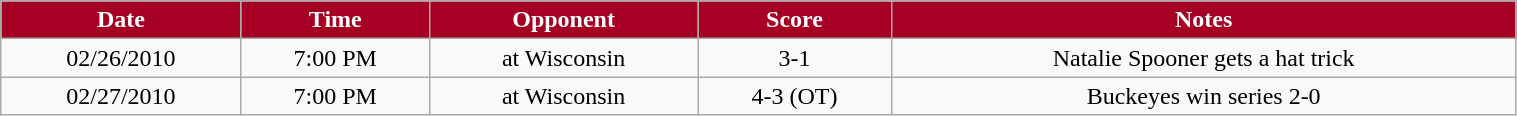<table class="wikitable" style="width:80%;">
<tr style="text-align:center; background:#a50024; color:white;">
<td><strong>Date</strong></td>
<td><strong>Time</strong></td>
<td><strong>Opponent</strong></td>
<td><strong>Score</strong></td>
<td><strong>Notes</strong></td>
</tr>
<tr style="text-align:center;" bgcolor="">
<td>02/26/2010</td>
<td>7:00 PM</td>
<td>at Wisconsin</td>
<td>3-1</td>
<td>Natalie Spooner gets a hat trick</td>
</tr>
<tr style="text-align:center;" bgcolor="">
<td>02/27/2010</td>
<td>7:00 PM</td>
<td>at Wisconsin</td>
<td>4-3 (OT)</td>
<td>Buckeyes win series 2-0</td>
</tr>
</table>
